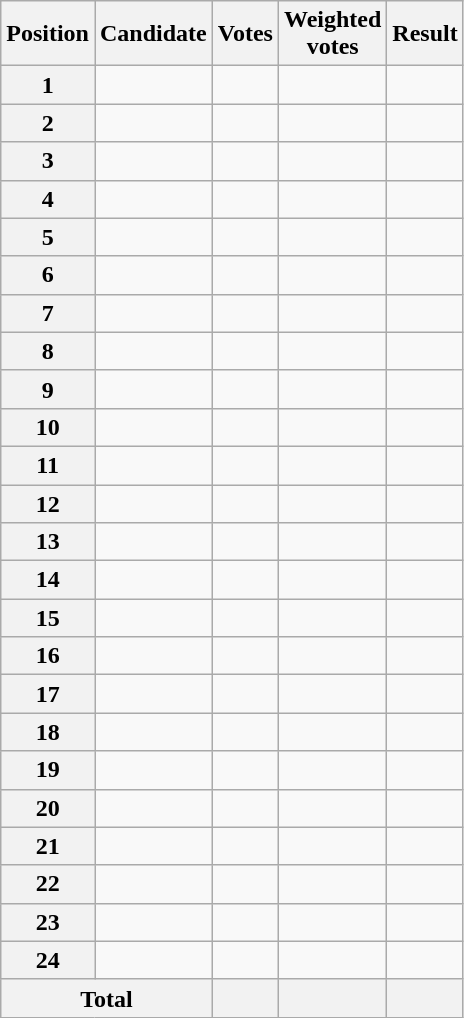<table class="wikitable sortable col3right col4right">
<tr>
<th scope="col">Position</th>
<th scope="col">Candidate</th>
<th scope="col">Votes</th>
<th scope="col">Weighted<br>votes</th>
<th scope="col">Result</th>
</tr>
<tr>
<th scope="row">1</th>
<td></td>
<td></td>
<td></td>
<td></td>
</tr>
<tr>
<th scope="row">2</th>
<td></td>
<td></td>
<td></td>
<td></td>
</tr>
<tr>
<th scope="row">3</th>
<td></td>
<td></td>
<td></td>
<td></td>
</tr>
<tr>
<th scope="row">4</th>
<td></td>
<td></td>
<td></td>
<td></td>
</tr>
<tr>
<th scope="row">5</th>
<td></td>
<td></td>
<td></td>
<td></td>
</tr>
<tr>
<th scope="row">6</th>
<td></td>
<td></td>
<td></td>
<td></td>
</tr>
<tr>
<th scope="row">7</th>
<td></td>
<td></td>
<td></td>
<td></td>
</tr>
<tr>
<th scope="row">8</th>
<td></td>
<td></td>
<td></td>
<td></td>
</tr>
<tr>
<th scope="row">9</th>
<td></td>
<td></td>
<td></td>
<td></td>
</tr>
<tr>
<th scope="row">10</th>
<td></td>
<td></td>
<td></td>
<td></td>
</tr>
<tr>
<th scope="row">11</th>
<td></td>
<td></td>
<td></td>
<td></td>
</tr>
<tr>
<th scope="row">12</th>
<td></td>
<td></td>
<td></td>
<td></td>
</tr>
<tr>
<th scope="row">13</th>
<td></td>
<td></td>
<td></td>
<td></td>
</tr>
<tr>
<th scope="row">14</th>
<td></td>
<td></td>
<td></td>
<td></td>
</tr>
<tr>
<th scope="row">15</th>
<td></td>
<td></td>
<td></td>
<td></td>
</tr>
<tr>
<th scope="row">16</th>
<td></td>
<td></td>
<td></td>
<td></td>
</tr>
<tr>
<th scope="row">17</th>
<td></td>
<td></td>
<td></td>
<td></td>
</tr>
<tr>
<th scope="row">18</th>
<td></td>
<td></td>
<td></td>
<td></td>
</tr>
<tr>
<th scope="row">19</th>
<td></td>
<td></td>
<td></td>
<td></td>
</tr>
<tr>
<th scope="row">20</th>
<td></td>
<td></td>
<td></td>
<td></td>
</tr>
<tr>
<th scope="row">21</th>
<td></td>
<td></td>
<td></td>
<td></td>
</tr>
<tr>
<th scope="row">22</th>
<td></td>
<td></td>
<td></td>
<td></td>
</tr>
<tr>
<th scope="row">23</th>
<td></td>
<td></td>
<td></td>
<td></td>
</tr>
<tr>
<th scope="row">24</th>
<td></td>
<td></td>
<td></td>
<td></td>
</tr>
<tr class="sortbottom">
<th scope="row" colspan="2">Total</th>
<th style="text-align:right"></th>
<th style="text-align:right"></th>
<th></th>
</tr>
</table>
